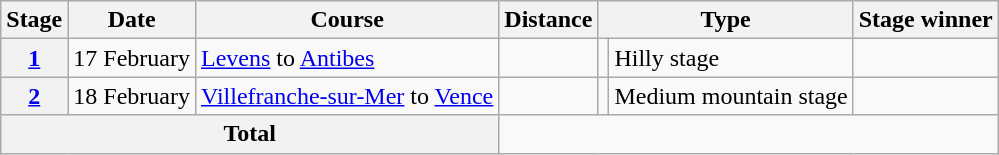<table class="wikitable">
<tr>
<th scope="col">Stage</th>
<th scope="col">Date</th>
<th scope="col">Course</th>
<th scope="col">Distance</th>
<th scope="col" colspan="2">Type</th>
<th scope="col">Stage winner</th>
</tr>
<tr>
<th scope="row"><a href='#'>1</a></th>
<td style="text-align:center;">17 February</td>
<td><a href='#'>Levens</a> to <a href='#'>Antibes</a></td>
<td style="text-align:center;"></td>
<td></td>
<td>Hilly stage</td>
<td></td>
</tr>
<tr>
<th scope="row"><a href='#'>2</a></th>
<td style="text-align:center;">18 February</td>
<td><a href='#'>Villefranche-sur-Mer</a> to <a href='#'>Vence</a></td>
<td style="text-align:center;"></td>
<td></td>
<td>Medium mountain stage</td>
<td></td>
</tr>
<tr>
<th colspan="3">Total</th>
<td colspan="4" style="text-align:center;"></td>
</tr>
</table>
